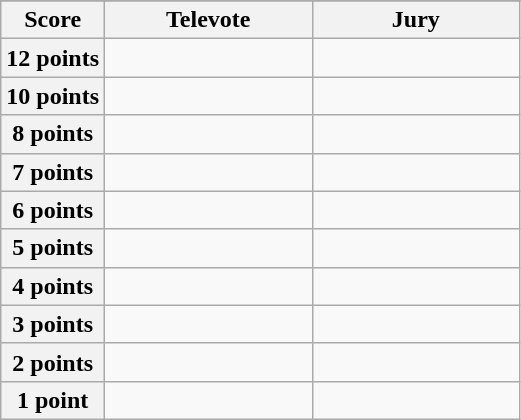<table class="wikitable">
<tr>
</tr>
<tr>
<th scope="col" width="20%">Score</th>
<th scope="col" width="40%">Televote</th>
<th scope="col" width="40%">Jury</th>
</tr>
<tr>
<th scope="row">12 points</th>
<td></td>
<td></td>
</tr>
<tr>
<th scope="row">10 points</th>
<td></td>
<td></td>
</tr>
<tr>
<th scope="row">8 points</th>
<td></td>
<td></td>
</tr>
<tr>
<th scope="row">7 points</th>
<td></td>
<td></td>
</tr>
<tr>
<th scope="row">6 points</th>
<td></td>
<td></td>
</tr>
<tr>
<th scope="row">5 points</th>
<td></td>
<td></td>
</tr>
<tr>
<th scope="row">4 points</th>
<td></td>
<td></td>
</tr>
<tr>
<th scope="row">3 points</th>
<td></td>
<td></td>
</tr>
<tr>
<th scope="row">2 points</th>
<td></td>
<td></td>
</tr>
<tr>
<th scope="row">1 point</th>
<td></td>
<td></td>
</tr>
</table>
